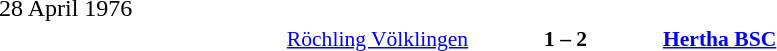<table width=100% cellspacing=1>
<tr>
<th width=25%></th>
<th width=10%></th>
<th width=25%></th>
<th></th>
</tr>
<tr>
<td>28 April 1976</td>
</tr>
<tr style=font-size:90%>
<td align=right><a href='#'>Röchling Völklingen</a></td>
<td align=center><strong>1 – 2</strong></td>
<td><strong><a href='#'>Hertha BSC</a></strong></td>
</tr>
</table>
